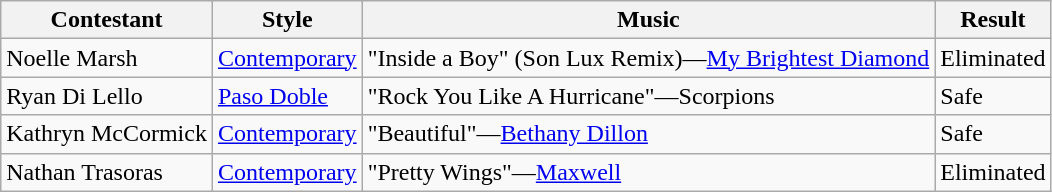<table class="wikitable">
<tr>
<th>Contestant</th>
<th>Style</th>
<th>Music</th>
<th>Result</th>
</tr>
<tr>
<td>Noelle Marsh</td>
<td><a href='#'>Contemporary</a></td>
<td>"Inside a Boy" (Son Lux Remix)—<a href='#'>My Brightest Diamond</a></td>
<td>Eliminated</td>
</tr>
<tr>
<td>Ryan Di Lello</td>
<td><a href='#'>Paso Doble</a></td>
<td>"Rock You Like A Hurricane"—Scorpions</td>
<td>Safe</td>
</tr>
<tr>
<td>Kathryn McCormick</td>
<td><a href='#'>Contemporary</a></td>
<td>"Beautiful"—<a href='#'>Bethany Dillon</a></td>
<td>Safe</td>
</tr>
<tr>
<td>Nathan Trasoras</td>
<td><a href='#'>Contemporary</a></td>
<td>"Pretty Wings"—<a href='#'>Maxwell</a></td>
<td>Eliminated</td>
</tr>
</table>
